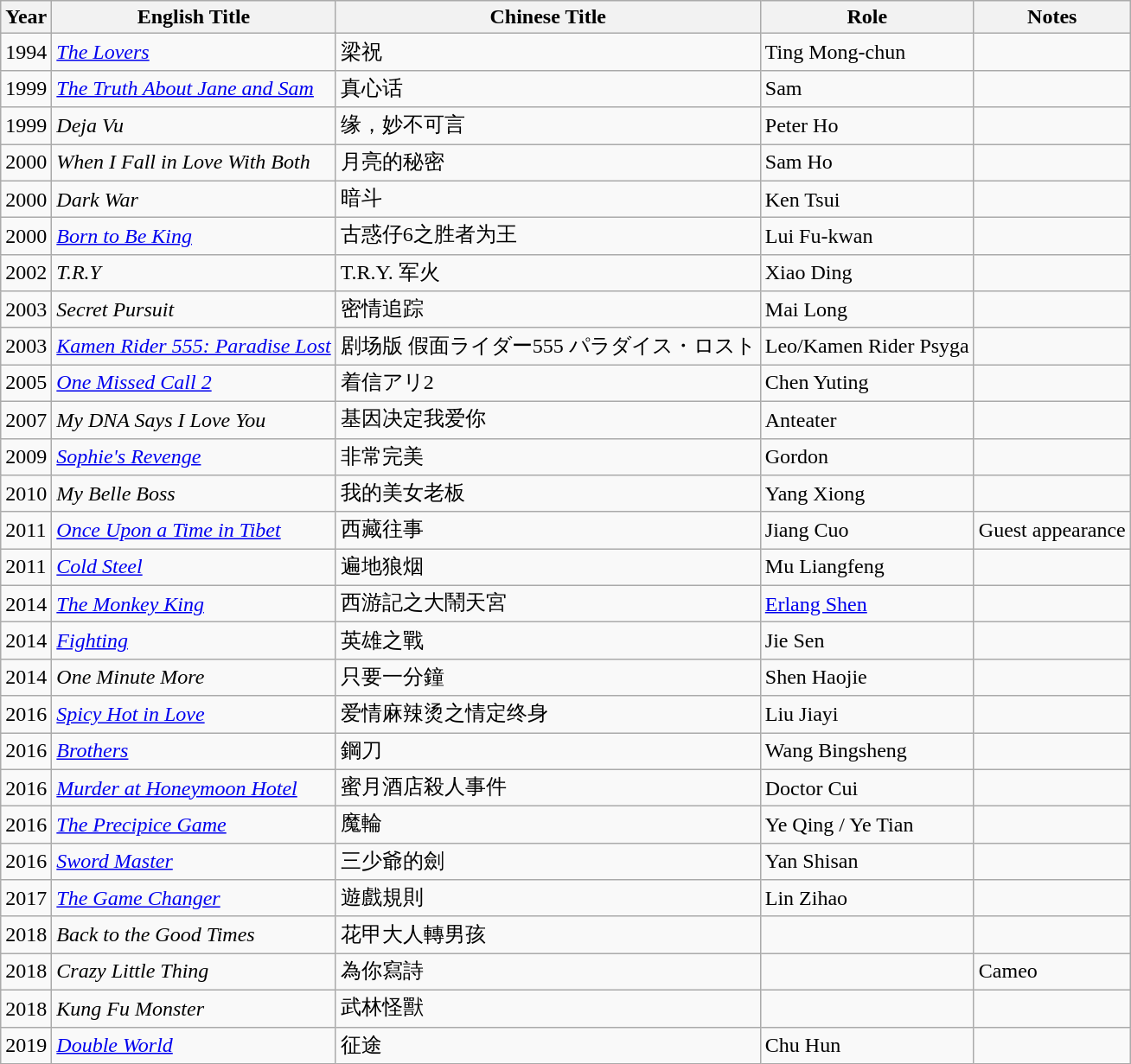<table class="wikitable sortable">
<tr>
<th>Year</th>
<th>English Title</th>
<th>Chinese Title</th>
<th>Role</th>
<th class="unsortable">Notes</th>
</tr>
<tr>
<td>1994</td>
<td><em><a href='#'>The Lovers</a></em></td>
<td>梁祝</td>
<td>Ting Mong-chun</td>
<td></td>
</tr>
<tr>
<td>1999</td>
<td><em><a href='#'>The Truth About Jane and Sam</a></em></td>
<td>真心话</td>
<td>Sam</td>
<td></td>
</tr>
<tr>
<td>1999</td>
<td><em>Deja Vu</em></td>
<td>缘，妙不可言</td>
<td>Peter Ho</td>
<td></td>
</tr>
<tr>
<td>2000</td>
<td><em>When I Fall in Love With Both</em></td>
<td>月亮的秘密</td>
<td>Sam Ho</td>
<td></td>
</tr>
<tr>
<td>2000</td>
<td><em>Dark War</em></td>
<td>暗斗</td>
<td>Ken Tsui</td>
<td></td>
</tr>
<tr>
<td>2000</td>
<td><em><a href='#'>Born to Be King</a></em></td>
<td>古惑仔6之胜者为王</td>
<td>Lui Fu-kwan</td>
<td></td>
</tr>
<tr>
<td>2002</td>
<td><em>T.R.Y</em></td>
<td>T.R.Y. 军火</td>
<td>Xiao Ding</td>
<td></td>
</tr>
<tr>
<td>2003</td>
<td><em>Secret Pursuit</em></td>
<td>密情追踪</td>
<td>Mai Long</td>
<td></td>
</tr>
<tr>
<td>2003</td>
<td><em><a href='#'>Kamen Rider 555: Paradise Lost</a></em></td>
<td>剧场版 假面ライダー555 パラダイス・ロスト</td>
<td>Leo/Kamen Rider Psyga</td>
<td></td>
</tr>
<tr>
<td>2005</td>
<td><em><a href='#'>One Missed Call 2</a></em></td>
<td>着信アリ2</td>
<td>Chen Yuting</td>
<td></td>
</tr>
<tr>
<td>2007</td>
<td><em>My DNA Says I Love You</em></td>
<td>基因决定我爱你</td>
<td>Anteater</td>
<td></td>
</tr>
<tr>
<td>2009</td>
<td><em><a href='#'>Sophie's Revenge</a></em></td>
<td>非常完美</td>
<td>Gordon</td>
<td></td>
</tr>
<tr>
<td>2010</td>
<td><em>My Belle Boss</em></td>
<td>我的美女老板</td>
<td>Yang Xiong</td>
<td></td>
</tr>
<tr>
<td>2011</td>
<td><em><a href='#'>Once Upon a Time in Tibet</a></em></td>
<td>西藏往事</td>
<td>Jiang Cuo</td>
<td>Guest appearance</td>
</tr>
<tr>
<td>2011</td>
<td><em><a href='#'>Cold Steel</a></em></td>
<td>遍地狼烟</td>
<td>Mu Liangfeng</td>
<td></td>
</tr>
<tr>
<td>2014</td>
<td><em><a href='#'>The Monkey King</a></em></td>
<td>西游記之大鬧天宮</td>
<td><a href='#'>Erlang Shen</a></td>
<td></td>
</tr>
<tr>
<td>2014</td>
<td><em><a href='#'>Fighting</a></em></td>
<td>英雄之戰</td>
<td>Jie Sen</td>
<td></td>
</tr>
<tr>
<td>2014</td>
<td><em>One Minute More</em></td>
<td>只要一分鐘</td>
<td>Shen Haojie</td>
<td></td>
</tr>
<tr>
<td>2016</td>
<td><em><a href='#'>Spicy Hot in Love</a></em></td>
<td>爱情麻辣烫之情定终身</td>
<td>Liu Jiayi</td>
<td></td>
</tr>
<tr>
<td>2016</td>
<td><em><a href='#'>Brothers</a></em></td>
<td>鋼刀</td>
<td>Wang Bingsheng</td>
<td></td>
</tr>
<tr>
<td>2016</td>
<td><em><a href='#'>Murder at Honeymoon Hotel</a></em></td>
<td>蜜月酒店殺人事件</td>
<td>Doctor Cui</td>
<td></td>
</tr>
<tr>
<td>2016</td>
<td><em><a href='#'>The Precipice Game</a></em></td>
<td>魔輪</td>
<td>Ye Qing / Ye Tian</td>
<td></td>
</tr>
<tr>
<td>2016</td>
<td><em><a href='#'>Sword Master</a></em></td>
<td>三少爺的劍</td>
<td>Yan Shisan</td>
<td></td>
</tr>
<tr>
<td>2017</td>
<td><em><a href='#'>The Game Changer</a></em></td>
<td>遊戲規則</td>
<td>Lin Zihao</td>
<td></td>
</tr>
<tr>
<td>2018</td>
<td><em>Back to the Good Times</em></td>
<td>花甲大人轉男孩</td>
<td></td>
<td></td>
</tr>
<tr>
<td>2018</td>
<td><em>Crazy Little Thing</em></td>
<td>為你寫詩</td>
<td></td>
<td>Cameo</td>
</tr>
<tr>
<td>2018</td>
<td><em>Kung Fu Monster</em></td>
<td>武林怪獸</td>
<td></td>
<td></td>
</tr>
<tr>
<td>2019</td>
<td><em><a href='#'>Double World</a></em></td>
<td>征途</td>
<td>Chu Hun</td>
<td></td>
</tr>
</table>
